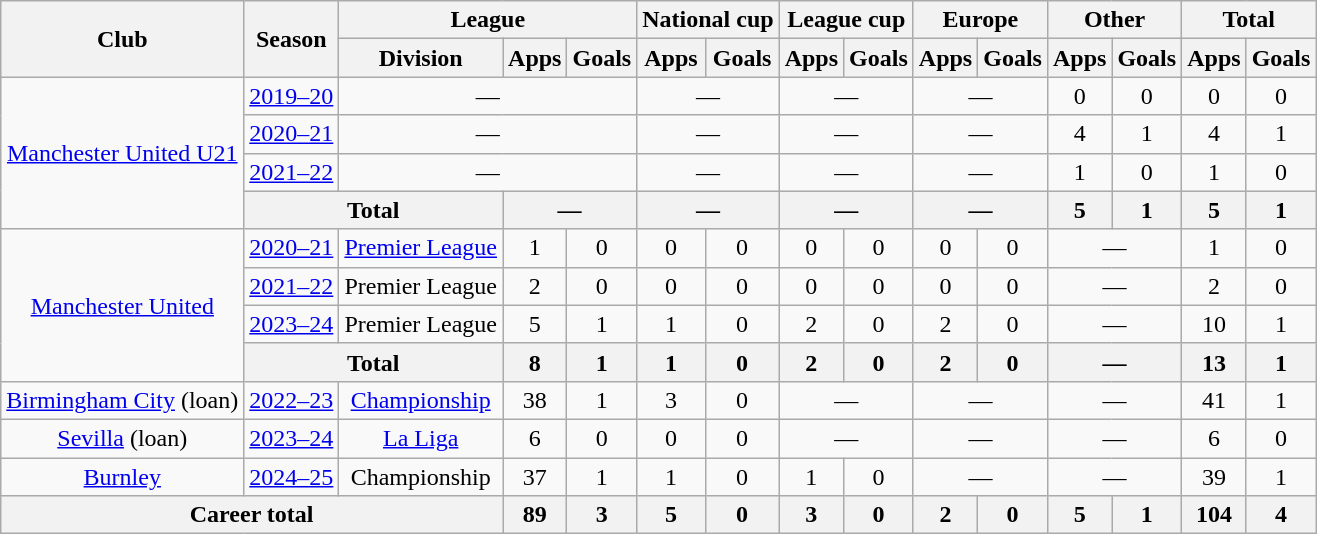<table class=wikitable style=text-align:center>
<tr>
<th rowspan=2>Club</th>
<th rowspan=2>Season</th>
<th colspan=3>League</th>
<th colspan=2>National cup</th>
<th colspan=2>League cup</th>
<th colspan=2>Europe</th>
<th colspan=2>Other</th>
<th colspan=2>Total</th>
</tr>
<tr>
<th>Division</th>
<th>Apps</th>
<th>Goals</th>
<th>Apps</th>
<th>Goals</th>
<th>Apps</th>
<th>Goals</th>
<th>Apps</th>
<th>Goals</th>
<th>Apps</th>
<th>Goals</th>
<th>Apps</th>
<th>Goals</th>
</tr>
<tr>
<td rowspan=4><a href='#'>Manchester United U21</a></td>
<td><a href='#'>2019–20</a></td>
<td colspan=3>—</td>
<td colspan=2>—</td>
<td colspan=2>—</td>
<td colspan=2>—</td>
<td>0</td>
<td>0</td>
<td>0</td>
<td>0</td>
</tr>
<tr>
<td><a href='#'>2020–21</a></td>
<td colspan=3>—</td>
<td colspan=2>—</td>
<td colspan=2>—</td>
<td colspan=2>—</td>
<td>4</td>
<td>1</td>
<td>4</td>
<td>1</td>
</tr>
<tr>
<td><a href='#'>2021–22</a></td>
<td colspan=3>—</td>
<td colspan=2>—</td>
<td colspan=2>—</td>
<td colspan=2>—</td>
<td>1</td>
<td>0</td>
<td>1</td>
<td>0</td>
</tr>
<tr>
<th colspan=2>Total</th>
<th colspan=2>—</th>
<th colspan=2>—</th>
<th colspan=2>—</th>
<th colspan=2>—</th>
<th>5</th>
<th>1</th>
<th>5</th>
<th>1</th>
</tr>
<tr>
<td rowspan=4><a href='#'>Manchester United</a></td>
<td><a href='#'>2020–21</a></td>
<td><a href='#'>Premier League</a></td>
<td>1</td>
<td>0</td>
<td>0</td>
<td>0</td>
<td>0</td>
<td>0</td>
<td>0</td>
<td>0</td>
<td colspan=2>—</td>
<td>1</td>
<td>0</td>
</tr>
<tr>
<td><a href='#'>2021–22</a></td>
<td>Premier League</td>
<td>2</td>
<td>0</td>
<td>0</td>
<td>0</td>
<td>0</td>
<td>0</td>
<td>0</td>
<td>0</td>
<td colspan=2>—</td>
<td>2</td>
<td>0</td>
</tr>
<tr>
<td><a href='#'>2023–24</a></td>
<td>Premier League</td>
<td>5</td>
<td>1</td>
<td>1</td>
<td>0</td>
<td>2</td>
<td>0</td>
<td>2</td>
<td>0</td>
<td colspan=2>—</td>
<td>10</td>
<td>1</td>
</tr>
<tr>
<th colspan=2>Total</th>
<th>8</th>
<th>1</th>
<th>1</th>
<th>0</th>
<th>2</th>
<th>0</th>
<th>2</th>
<th>0</th>
<th colspan=2>—</th>
<th>13</th>
<th>1</th>
</tr>
<tr>
<td><a href='#'>Birmingham City</a> (loan)</td>
<td><a href='#'>2022–23</a></td>
<td><a href='#'>Championship</a></td>
<td>38</td>
<td>1</td>
<td>3</td>
<td>0</td>
<td colspan=2>—</td>
<td colspan="2">—</td>
<td colspan=2>—</td>
<td>41</td>
<td>1</td>
</tr>
<tr>
<td><a href='#'>Sevilla</a> (loan)</td>
<td><a href='#'>2023–24</a></td>
<td><a href='#'>La Liga</a></td>
<td>6</td>
<td>0</td>
<td>0</td>
<td>0</td>
<td colspan=2>—</td>
<td colspan=2>—</td>
<td colspan=2>—</td>
<td>6</td>
<td>0</td>
</tr>
<tr>
<td><a href='#'>Burnley</a></td>
<td><a href='#'>2024–25</a></td>
<td>Championship</td>
<td>37</td>
<td>1</td>
<td>1</td>
<td>0</td>
<td>1</td>
<td>0</td>
<td colspan="2">—</td>
<td colspan=2>—</td>
<td>39</td>
<td>1</td>
</tr>
<tr>
<th colspan=3>Career total</th>
<th>89</th>
<th>3</th>
<th>5</th>
<th>0</th>
<th>3</th>
<th>0</th>
<th>2</th>
<th>0</th>
<th>5</th>
<th>1</th>
<th>104</th>
<th>4</th>
</tr>
</table>
